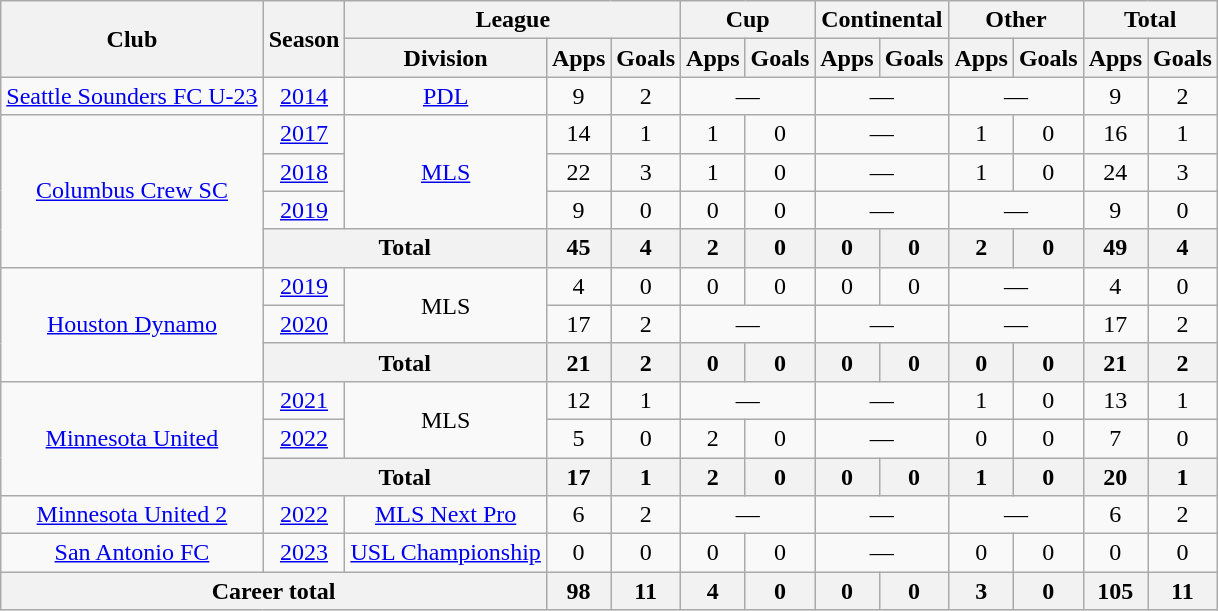<table class="wikitable" style="text-align:center">
<tr>
<th rowspan=2>Club</th>
<th rowspan=2>Season</th>
<th colspan=3>League</th>
<th colspan=2>Cup</th>
<th colspan=2>Continental</th>
<th colspan=2>Other</th>
<th colspan=2>Total</th>
</tr>
<tr>
<th>Division</th>
<th>Apps</th>
<th>Goals</th>
<th>Apps</th>
<th>Goals</th>
<th>Apps</th>
<th>Goals</th>
<th>Apps</th>
<th>Goals</th>
<th>Apps</th>
<th>Goals</th>
</tr>
<tr>
<td><a href='#'>Seattle Sounders FC U-23</a></td>
<td><a href='#'>2014</a></td>
<td><a href='#'>PDL</a></td>
<td>9</td>
<td>2</td>
<td colspan=2>—</td>
<td colspan=2>—</td>
<td colspan=2>—</td>
<td>9</td>
<td>2</td>
</tr>
<tr>
<td rowspan=4><a href='#'>Columbus Crew SC</a></td>
<td><a href='#'>2017</a></td>
<td rowspan=3><a href='#'>MLS</a></td>
<td>14</td>
<td>1</td>
<td>1</td>
<td>0</td>
<td colspan=2>—</td>
<td>1</td>
<td>0</td>
<td>16</td>
<td>1</td>
</tr>
<tr>
<td><a href='#'>2018</a></td>
<td>22</td>
<td>3</td>
<td>1</td>
<td>0</td>
<td colspan=2>—</td>
<td>1</td>
<td>0</td>
<td>24</td>
<td>3</td>
</tr>
<tr>
<td><a href='#'>2019</a></td>
<td>9</td>
<td>0</td>
<td>0</td>
<td>0</td>
<td colspan=2>—</td>
<td colspan=2>—</td>
<td>9</td>
<td>0</td>
</tr>
<tr>
<th colspan=2>Total</th>
<th>45</th>
<th>4</th>
<th>2</th>
<th>0</th>
<th>0</th>
<th>0</th>
<th>2</th>
<th>0</th>
<th>49</th>
<th>4</th>
</tr>
<tr>
<td rowspan=3><a href='#'>Houston Dynamo</a></td>
<td><a href='#'>2019</a></td>
<td rowspan=2>MLS</td>
<td>4</td>
<td>0</td>
<td>0</td>
<td>0</td>
<td>0</td>
<td>0</td>
<td colspan=2>—</td>
<td>4</td>
<td>0</td>
</tr>
<tr>
<td><a href='#'>2020</a></td>
<td>17</td>
<td>2</td>
<td colspan=2>—</td>
<td colspan=2>—</td>
<td colspan=2>—</td>
<td>17</td>
<td>2</td>
</tr>
<tr>
<th colspan=2>Total</th>
<th>21</th>
<th>2</th>
<th>0</th>
<th>0</th>
<th>0</th>
<th>0</th>
<th>0</th>
<th>0</th>
<th>21</th>
<th>2</th>
</tr>
<tr>
<td rowspan=3><a href='#'>Minnesota United</a></td>
<td><a href='#'>2021</a></td>
<td rowspan=2>MLS</td>
<td>12</td>
<td>1</td>
<td colspan=2>—</td>
<td colspan=2>—</td>
<td>1</td>
<td>0</td>
<td>13</td>
<td>1</td>
</tr>
<tr>
<td><a href='#'>2022</a></td>
<td>5</td>
<td>0</td>
<td>2</td>
<td>0</td>
<td colspan=2>—</td>
<td>0</td>
<td>0</td>
<td>7</td>
<td>0</td>
</tr>
<tr>
<th colspan=2>Total</th>
<th>17</th>
<th>1</th>
<th>2</th>
<th>0</th>
<th>0</th>
<th>0</th>
<th>1</th>
<th>0</th>
<th>20</th>
<th>1</th>
</tr>
<tr>
<td><a href='#'>Minnesota United 2</a></td>
<td><a href='#'>2022</a></td>
<td><a href='#'>MLS Next Pro</a></td>
<td>6</td>
<td>2</td>
<td colspan=2>—</td>
<td colspan=2>—</td>
<td colspan=2>—</td>
<td>6</td>
<td>2</td>
</tr>
<tr>
<td><a href='#'>San Antonio FC</a></td>
<td><a href='#'>2023</a></td>
<td><a href='#'>USL Championship</a></td>
<td>0</td>
<td>0</td>
<td>0</td>
<td>0</td>
<td colspan=2>—</td>
<td>0</td>
<td>0</td>
<td>0</td>
<td>0</td>
</tr>
<tr>
<th colspan=3>Career total</th>
<th>98</th>
<th>11</th>
<th>4</th>
<th>0</th>
<th>0</th>
<th>0</th>
<th>3</th>
<th>0</th>
<th>105</th>
<th>11</th>
</tr>
</table>
